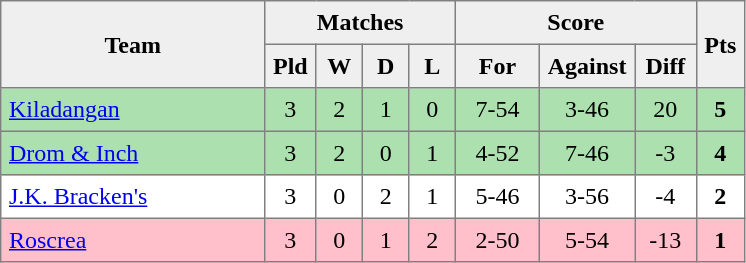<table style=border-collapse:collapse border=1 cellspacing=0 cellpadding=5>
<tr align=center bgcolor=#efefef>
<th rowspan=2 width=165>Team</th>
<th colspan=4>Matches</th>
<th colspan=3>Score</th>
<th rowspan=2width=20>Pts</th>
</tr>
<tr align=center bgcolor=#efefef>
<th width=20>Pld</th>
<th width=20>W</th>
<th width=20>D</th>
<th width=20>L</th>
<th width=45>For</th>
<th width=45>Against</th>
<th width=30>Diff</th>
</tr>
<tr align=center style="background:#ACE1AF;">
<td style="text-align:left;"> <a href='#'>Kiladangan</a></td>
<td>3</td>
<td>2</td>
<td>1</td>
<td>0</td>
<td>7-54</td>
<td>3-46</td>
<td>20</td>
<td><strong>5</strong></td>
</tr>
<tr align=center  style="background:#ACE1AF;">
<td style="text-align:left;"> <a href='#'>Drom & Inch</a></td>
<td>3</td>
<td>2</td>
<td>0</td>
<td>1</td>
<td>4-52</td>
<td>7-46</td>
<td>-3</td>
<td><strong>4</strong></td>
</tr>
<tr align=center>
<td style="text-align:left;"> <a href='#'>J.K. Bracken's</a></td>
<td>3</td>
<td>0</td>
<td>2</td>
<td>1</td>
<td>5-46</td>
<td>3-56</td>
<td>-4</td>
<td><strong>2</strong></td>
</tr>
<tr align=center style="background:#FFC0CB;">
<td style="text-align:left;"> <a href='#'>Roscrea</a></td>
<td>3</td>
<td>0</td>
<td>1</td>
<td>2</td>
<td>2-50</td>
<td>5-54</td>
<td>-13</td>
<td><strong>1</strong></td>
</tr>
</table>
